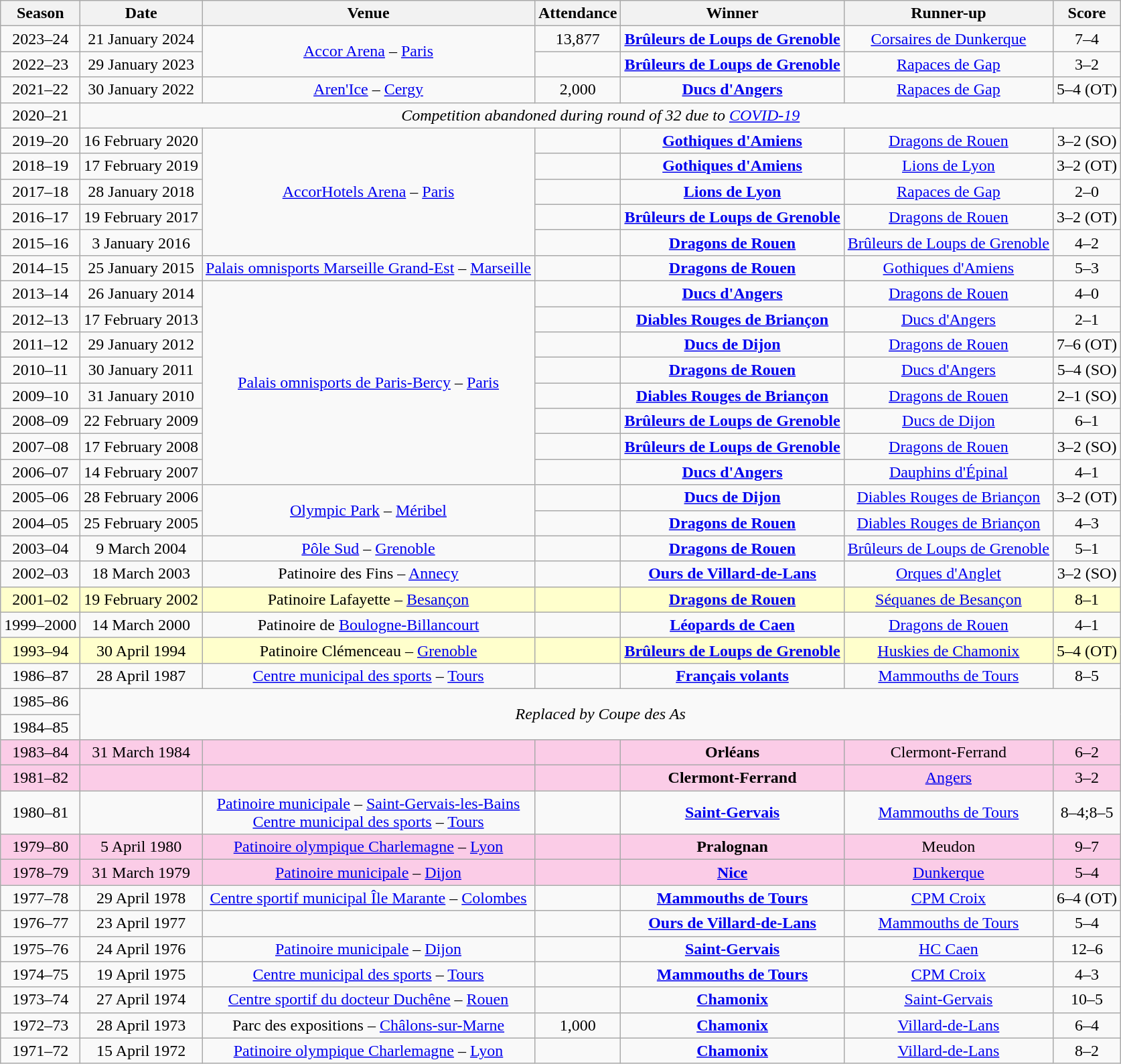<table class="wikitable" style="text-align: center;">
<tr>
<th>Season</th>
<th>Date</th>
<th>Venue</th>
<th>Attendance</th>
<th>Winner</th>
<th>Runner-up</th>
<th>Score</th>
</tr>
<tr>
<td>2023–24</td>
<td>21 January 2024</td>
<td rowspan="2"><a href='#'>Accor Arena</a> – <a href='#'>Paris</a></td>
<td>13,877</td>
<td><strong><a href='#'>Brûleurs de Loups de Grenoble</a></strong></td>
<td><a href='#'>Corsaires de Dunkerque</a></td>
<td>7–4</td>
</tr>
<tr>
<td>2022–23</td>
<td>29 January 2023</td>
<td></td>
<td><strong><a href='#'>Brûleurs de Loups de Grenoble</a></strong></td>
<td><a href='#'>Rapaces de Gap</a></td>
<td>3–2</td>
</tr>
<tr>
<td>2021–22</td>
<td>30 January 2022</td>
<td><a href='#'>Aren'Ice</a> – <a href='#'>Cergy</a></td>
<td>2,000</td>
<td><strong><a href='#'>Ducs d'Angers</a></strong></td>
<td><a href='#'>Rapaces de Gap</a></td>
<td>5–4 (OT)</td>
</tr>
<tr>
<td>2020–21</td>
<td colspan="6"><em>Competition abandoned during round of 32 due to <a href='#'>COVID-19</a></em></td>
</tr>
<tr>
<td>2019–20</td>
<td>16 February 2020</td>
<td rowspan="5"><a href='#'>AccorHotels Arena</a> – <a href='#'>Paris</a></td>
<td></td>
<td><strong><a href='#'>Gothiques d'Amiens</a></strong></td>
<td><a href='#'>Dragons de Rouen</a></td>
<td>3–2 (SO)</td>
</tr>
<tr>
<td>2018–19</td>
<td>17 February 2019</td>
<td></td>
<td><strong><a href='#'>Gothiques d'Amiens</a></strong></td>
<td><a href='#'>Lions de Lyon</a></td>
<td>3–2 (OT)</td>
</tr>
<tr>
<td>2017–18</td>
<td>28 January 2018</td>
<td></td>
<td><strong><a href='#'>Lions de Lyon</a></strong></td>
<td><a href='#'>Rapaces de Gap</a></td>
<td>2–0</td>
</tr>
<tr>
<td>2016–17</td>
<td>19 February 2017</td>
<td></td>
<td><strong><a href='#'>Brûleurs de Loups de Grenoble</a></strong></td>
<td><a href='#'>Dragons de Rouen</a></td>
<td>3–2 (OT)</td>
</tr>
<tr>
<td>2015–16</td>
<td>3 January 2016</td>
<td></td>
<td><strong><a href='#'>Dragons de Rouen</a></strong></td>
<td><a href='#'>Brûleurs de Loups de Grenoble</a></td>
<td>4–2</td>
</tr>
<tr>
<td>2014–15</td>
<td>25 January 2015</td>
<td><a href='#'>Palais omnisports Marseille Grand-Est</a> – <a href='#'>Marseille</a></td>
<td></td>
<td><strong><a href='#'>Dragons de Rouen</a></strong></td>
<td><a href='#'>Gothiques d'Amiens</a></td>
<td>5–3</td>
</tr>
<tr>
<td>2013–14</td>
<td>26 January 2014</td>
<td rowspan="8"><a href='#'>Palais omnisports de Paris-Bercy</a> – <a href='#'>Paris</a></td>
<td></td>
<td><strong><a href='#'>Ducs d'Angers</a></strong></td>
<td><a href='#'>Dragons de Rouen</a></td>
<td>4–0</td>
</tr>
<tr>
<td>2012–13</td>
<td>17 February 2013</td>
<td></td>
<td><strong><a href='#'>Diables Rouges de Briançon</a></strong></td>
<td><a href='#'>Ducs d'Angers</a></td>
<td>2–1</td>
</tr>
<tr>
<td>2011–12</td>
<td>29 January 2012</td>
<td></td>
<td><strong><a href='#'>Ducs de Dijon</a></strong></td>
<td><a href='#'>Dragons de Rouen</a></td>
<td>7–6 (OT)</td>
</tr>
<tr>
<td>2010–11</td>
<td>30 January 2011</td>
<td></td>
<td><strong><a href='#'>Dragons de Rouen</a></strong></td>
<td><a href='#'>Ducs d'Angers</a></td>
<td>5–4 (SO)</td>
</tr>
<tr>
<td>2009–10</td>
<td>31 January 2010</td>
<td></td>
<td><strong><a href='#'>Diables Rouges de Briançon</a></strong></td>
<td><a href='#'>Dragons de Rouen</a></td>
<td>2–1 (SO)</td>
</tr>
<tr>
<td>2008–09</td>
<td>22 February 2009</td>
<td></td>
<td><strong><a href='#'>Brûleurs de Loups de Grenoble</a></strong></td>
<td><a href='#'>Ducs de Dijon</a></td>
<td>6–1</td>
</tr>
<tr>
<td>2007–08</td>
<td>17 February 2008</td>
<td></td>
<td><strong><a href='#'>Brûleurs de Loups de Grenoble</a></strong></td>
<td><a href='#'>Dragons de Rouen</a></td>
<td>3–2 (SO)</td>
</tr>
<tr>
<td>2006–07</td>
<td>14 February 2007</td>
<td></td>
<td><strong><a href='#'>Ducs d'Angers</a></strong></td>
<td><a href='#'>Dauphins d'Épinal</a></td>
<td>4–1</td>
</tr>
<tr>
<td>2005–06</td>
<td>28 February 2006</td>
<td rowspan="2"><a href='#'>Olympic Park</a> – <a href='#'>Méribel</a></td>
<td></td>
<td><strong><a href='#'>Ducs de Dijon</a></strong></td>
<td><a href='#'>Diables Rouges de Briançon</a></td>
<td>3–2 (OT)</td>
</tr>
<tr>
<td>2004–05</td>
<td>25 February 2005</td>
<td></td>
<td><strong><a href='#'>Dragons de Rouen</a></strong></td>
<td><a href='#'>Diables Rouges de Briançon</a></td>
<td>4–3</td>
</tr>
<tr>
<td>2003–04</td>
<td>9 March 2004</td>
<td><a href='#'>Pôle Sud</a> – <a href='#'>Grenoble</a></td>
<td></td>
<td><strong><a href='#'>Dragons de Rouen</a></strong></td>
<td><a href='#'>Brûleurs de Loups de Grenoble</a></td>
<td>5–1</td>
</tr>
<tr>
<td>2002–03</td>
<td>18 March 2003</td>
<td>Patinoire des Fins – <a href='#'>Annecy</a></td>
<td></td>
<td><strong><a href='#'>Ours de Villard-de-Lans</a></strong></td>
<td><a href='#'>Orques d'Anglet</a></td>
<td>3–2 (SO)</td>
</tr>
<tr bgcolor="#FFFFCC">
<td>2001–02</td>
<td>19 February 2002</td>
<td>Patinoire Lafayette – <a href='#'>Besançon</a></td>
<td></td>
<td><strong><a href='#'>Dragons de Rouen</a></strong></td>
<td><a href='#'>Séquanes de Besançon</a></td>
<td>8–1</td>
</tr>
<tr>
<td>1999–2000</td>
<td>14 March 2000</td>
<td>Patinoire de <a href='#'>Boulogne-Billancourt</a></td>
<td></td>
<td><strong><a href='#'>Léopards de Caen</a></strong></td>
<td><a href='#'>Dragons de Rouen</a></td>
<td>4–1</td>
</tr>
<tr bgcolor="#FFFFCC">
<td>1993–94</td>
<td>30 April 1994</td>
<td>Patinoire Clémenceau – <a href='#'>Grenoble</a></td>
<td></td>
<td><strong><a href='#'>Brûleurs de Loups de Grenoble</a></strong></td>
<td><a href='#'>Huskies de Chamonix</a></td>
<td>5–4 (OT)</td>
</tr>
<tr>
<td>1986–87</td>
<td>28 April 1987</td>
<td><a href='#'>Centre municipal des sports</a> – <a href='#'>Tours</a></td>
<td></td>
<td><strong><a href='#'>Français volants</a></strong></td>
<td><a href='#'>Mammouths de Tours</a></td>
<td>8–5</td>
</tr>
<tr>
<td>1985–86</td>
<td colspan="6" rowspan="2"><em>Replaced by Coupe des As</em></td>
</tr>
<tr>
<td>1984–85</td>
</tr>
<tr bgcolor="#FBCCE7">
<td>1983–84</td>
<td>31 March 1984</td>
<td></td>
<td></td>
<td><strong>Orléans</strong></td>
<td>Clermont-Ferrand</td>
<td>6–2</td>
</tr>
<tr bgcolor="#FBCCE7">
<td>1981–82</td>
<td></td>
<td></td>
<td></td>
<td><strong>Clermont-Ferrand</strong></td>
<td><a href='#'>Angers</a></td>
<td>3–2</td>
</tr>
<tr>
<td>1980–81</td>
<td></td>
<td><a href='#'>Patinoire municipale</a> – <a href='#'>Saint-Gervais-les-Bains</a><br><a href='#'>Centre municipal des sports</a> – <a href='#'>Tours</a></td>
<td></td>
<td><strong><a href='#'>Saint-Gervais</a></strong></td>
<td><a href='#'>Mammouths de Tours</a></td>
<td>8–4;8–5</td>
</tr>
<tr bgcolor="#FBCCE7">
<td>1979–80</td>
<td>5 April 1980</td>
<td><a href='#'>Patinoire olympique Charlemagne</a> – <a href='#'>Lyon</a></td>
<td></td>
<td><strong>Pralognan</strong></td>
<td>Meudon</td>
<td>9–7</td>
</tr>
<tr bgcolor="#FBCCE7">
<td>1978–79</td>
<td>31 March 1979</td>
<td><a href='#'>Patinoire municipale</a> – <a href='#'>Dijon</a></td>
<td></td>
<td><strong><a href='#'>Nice</a></strong></td>
<td><a href='#'>Dunkerque</a></td>
<td>5–4</td>
</tr>
<tr>
<td>1977–78</td>
<td>29 April 1978</td>
<td><a href='#'>Centre sportif municipal Île Marante</a> – <a href='#'>Colombes</a></td>
<td></td>
<td><strong><a href='#'>Mammouths de Tours</a></strong></td>
<td><a href='#'>CPM Croix</a></td>
<td>6–4 (OT)</td>
</tr>
<tr>
<td>1976–77</td>
<td>23 April 1977</td>
<td></td>
<td></td>
<td><strong><a href='#'>Ours de Villard-de-Lans</a></strong></td>
<td><a href='#'>Mammouths de Tours</a></td>
<td>5–4</td>
</tr>
<tr>
<td>1975–76</td>
<td>24 April 1976</td>
<td><a href='#'>Patinoire municipale</a> – <a href='#'>Dijon</a></td>
<td></td>
<td><strong><a href='#'>Saint-Gervais</a></strong></td>
<td><a href='#'>HC Caen</a></td>
<td>12–6</td>
</tr>
<tr>
<td>1974–75</td>
<td>19 April 1975</td>
<td><a href='#'>Centre municipal des sports</a> – <a href='#'>Tours</a></td>
<td></td>
<td><strong><a href='#'>Mammouths de Tours</a></strong></td>
<td><a href='#'>CPM Croix</a></td>
<td>4–3</td>
</tr>
<tr>
<td>1973–74</td>
<td>27 April 1974</td>
<td><a href='#'>Centre sportif du docteur Duchêne</a> – <a href='#'>Rouen</a></td>
<td></td>
<td><strong><a href='#'>Chamonix</a></strong></td>
<td><a href='#'>Saint-Gervais</a></td>
<td>10–5</td>
</tr>
<tr>
<td>1972–73</td>
<td>28 April 1973</td>
<td>Parc des expositions – <a href='#'>Châlons-sur-Marne</a></td>
<td>1,000</td>
<td><strong><a href='#'>Chamonix</a></strong></td>
<td><a href='#'>Villard-de-Lans</a></td>
<td>6–4</td>
</tr>
<tr>
<td>1971–72</td>
<td>15 April 1972</td>
<td><a href='#'>Patinoire olympique Charlemagne</a> – <a href='#'>Lyon</a></td>
<td></td>
<td><strong><a href='#'>Chamonix</a></strong></td>
<td><a href='#'>Villard-de-Lans</a></td>
<td>8–2</td>
</tr>
</table>
